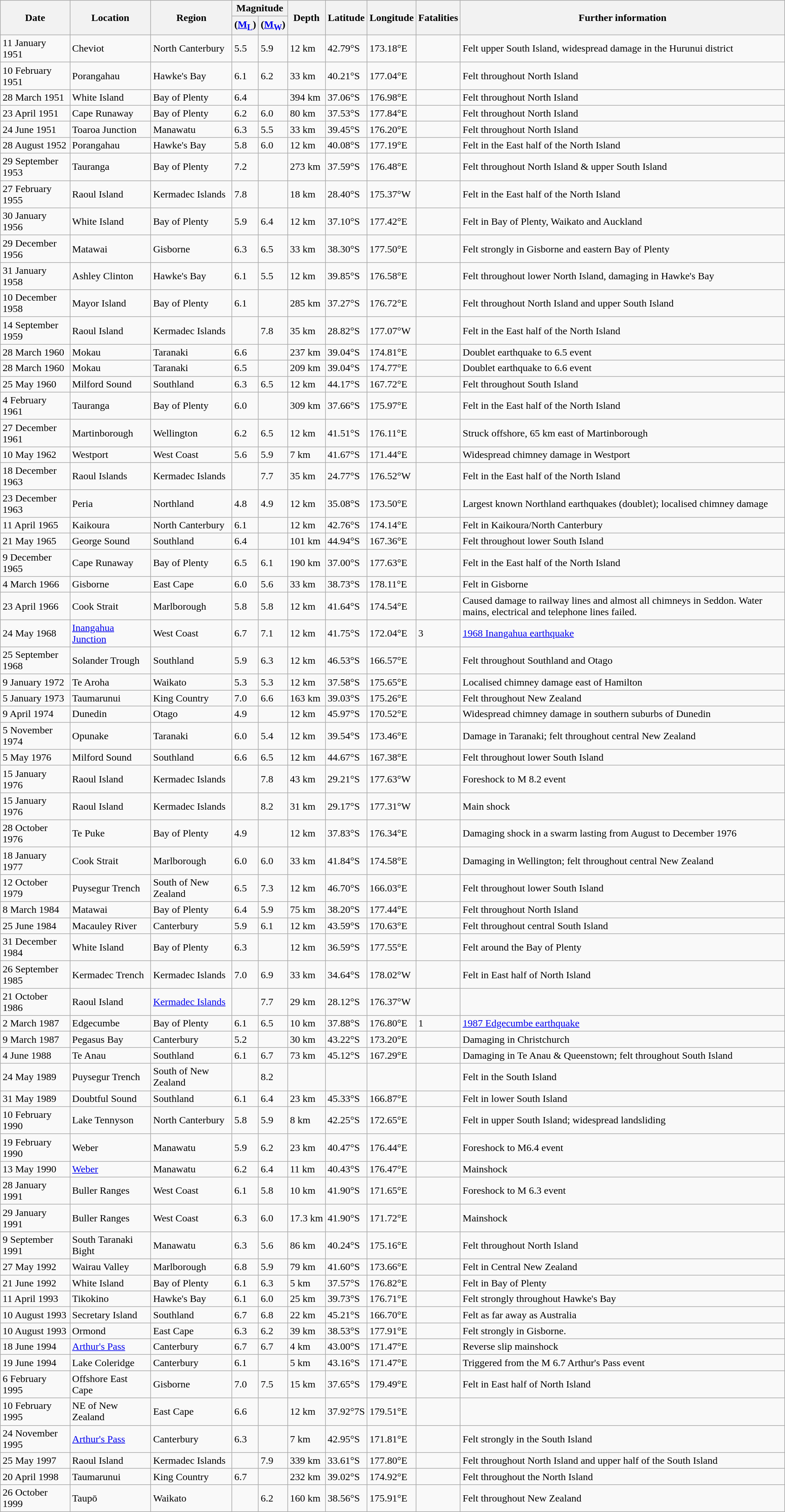<table class="wikitable sortable">
<tr>
<th rowspan=2>Date</th>
<th rowspan=2>Location</th>
<th rowspan=2>Region</th>
<th colspan=2>Magnitude</th>
<th rowspan=2>Depth</th>
<th rowspan=2>Latitude</th>
<th rowspan=2>Longitude</th>
<th rowspan=2>Fatalities</th>
<th rowspan=2 scope="col" class="unsortable">Further information</th>
</tr>
<tr>
<th>(<a href='#'>M<sub>L</sub></a>)</th>
<th>(<a href='#'>M<sub>W</sub></a>)</th>
</tr>
<tr>
<td>11 January 1951</td>
<td>Cheviot</td>
<td>North Canterbury</td>
<td>5.5</td>
<td>5.9</td>
<td>12 km</td>
<td>42.79°S</td>
<td>173.18°E</td>
<td></td>
<td>Felt upper South Island, widespread damage in the Hurunui district</td>
</tr>
<tr>
<td>10 February 1951</td>
<td>Porangahau</td>
<td>Hawke's Bay</td>
<td>6.1</td>
<td>6.2</td>
<td>33 km</td>
<td>40.21°S</td>
<td>177.04°E</td>
<td></td>
<td>Felt throughout North Island</td>
</tr>
<tr>
<td>28 March 1951</td>
<td>White Island</td>
<td>Bay of Plenty</td>
<td>6.4</td>
<td></td>
<td>394 km</td>
<td>37.06°S</td>
<td>176.98°E</td>
<td></td>
<td>Felt throughout North Island</td>
</tr>
<tr>
<td>23 April 1951</td>
<td>Cape Runaway</td>
<td>Bay of Plenty</td>
<td>6.2</td>
<td>6.0</td>
<td>80 km</td>
<td>37.53°S</td>
<td>177.84°E</td>
<td></td>
<td>Felt throughout North Island</td>
</tr>
<tr>
<td>24 June 1951</td>
<td>Toaroa Junction</td>
<td>Manawatu</td>
<td>6.3</td>
<td>5.5</td>
<td>33 km</td>
<td>39.45°S</td>
<td>176.20°E</td>
<td></td>
<td>Felt throughout North Island</td>
</tr>
<tr>
<td>28 August 1952</td>
<td>Porangahau</td>
<td>Hawke's Bay</td>
<td>5.8</td>
<td>6.0</td>
<td>12 km</td>
<td>40.08°S</td>
<td>177.19°E</td>
<td></td>
<td>Felt in the East half of the North Island</td>
</tr>
<tr>
<td>29 September 1953</td>
<td>Tauranga</td>
<td>Bay of Plenty</td>
<td>7.2</td>
<td></td>
<td>273 km</td>
<td>37.59°S</td>
<td>176.48°E</td>
<td></td>
<td>Felt throughout North Island & upper South Island</td>
</tr>
<tr>
<td>27 February 1955</td>
<td>Raoul Island</td>
<td>Kermadec Islands</td>
<td>7.8</td>
<td></td>
<td>18 km</td>
<td>28.40°S</td>
<td>175.37°W</td>
<td></td>
<td>Felt in the East half of the North Island</td>
</tr>
<tr>
<td>30 January 1956</td>
<td>White Island</td>
<td>Bay of Plenty</td>
<td>5.9</td>
<td>6.4</td>
<td>12 km</td>
<td>37.10°S</td>
<td>177.42°E</td>
<td></td>
<td>Felt in Bay of Plenty, Waikato and Auckland</td>
</tr>
<tr>
<td>29 December 1956</td>
<td>Matawai</td>
<td>Gisborne</td>
<td>6.3</td>
<td>6.5</td>
<td>33 km</td>
<td>38.30°S</td>
<td>177.50°E</td>
<td></td>
<td>Felt strongly in Gisborne and eastern Bay of Plenty</td>
</tr>
<tr>
<td>31 January 1958</td>
<td>Ashley Clinton</td>
<td>Hawke's Bay</td>
<td>6.1</td>
<td>5.5</td>
<td>12 km</td>
<td>39.85°S</td>
<td>176.58°E</td>
<td></td>
<td>Felt throughout lower North Island, damaging in Hawke's Bay</td>
</tr>
<tr>
<td>10 December 1958</td>
<td>Mayor Island</td>
<td>Bay of Plenty</td>
<td>6.1</td>
<td></td>
<td>285 km</td>
<td>37.27°S</td>
<td>176.72°E</td>
<td></td>
<td>Felt throughout North Island and upper South Island</td>
</tr>
<tr>
<td>14 September 1959</td>
<td>Raoul Island</td>
<td>Kermadec Islands</td>
<td></td>
<td>7.8</td>
<td>35 km</td>
<td>28.82°S</td>
<td>177.07°W</td>
<td></td>
<td>Felt in the East half of the North Island</td>
</tr>
<tr>
<td>28 March 1960</td>
<td>Mokau</td>
<td>Taranaki</td>
<td>6.6</td>
<td></td>
<td>237 km</td>
<td>39.04°S</td>
<td>174.81°E</td>
<td></td>
<td>Doublet earthquake to 6.5 event</td>
</tr>
<tr>
<td>28 March 1960</td>
<td>Mokau</td>
<td>Taranaki</td>
<td>6.5</td>
<td></td>
<td>209 km</td>
<td>39.04°S</td>
<td>174.77°E</td>
<td></td>
<td>Doublet earthquake to 6.6 event</td>
</tr>
<tr>
<td>25 May 1960</td>
<td>Milford Sound</td>
<td>Southland</td>
<td>6.3</td>
<td>6.5</td>
<td>12 km</td>
<td>44.17°S</td>
<td>167.72°E</td>
<td></td>
<td>Felt throughout South Island</td>
</tr>
<tr>
<td>4 February 1961</td>
<td>Tauranga</td>
<td>Bay of Plenty</td>
<td>6.0</td>
<td></td>
<td>309 km</td>
<td>37.66°S</td>
<td>175.97°E</td>
<td></td>
<td>Felt in the East half of the North Island</td>
</tr>
<tr>
<td>27 December 1961</td>
<td>Martinborough</td>
<td>Wellington</td>
<td>6.2</td>
<td>6.5</td>
<td>12 km</td>
<td>41.51°S</td>
<td>176.11°E</td>
<td></td>
<td>Struck offshore, 65 km east of Martinborough</td>
</tr>
<tr>
<td>10 May 1962</td>
<td>Westport</td>
<td>West Coast</td>
<td>5.6</td>
<td>5.9</td>
<td>7 km</td>
<td>41.67°S</td>
<td>171.44°E</td>
<td></td>
<td>Widespread chimney damage in Westport</td>
</tr>
<tr>
<td>18 December 1963</td>
<td>Raoul Islands</td>
<td>Kermadec Islands</td>
<td></td>
<td>7.7</td>
<td>35 km</td>
<td>24.77°S</td>
<td>176.52°W</td>
<td></td>
<td>Felt in the East half of the North Island</td>
</tr>
<tr>
<td>23 December 1963</td>
<td>Peria</td>
<td>Northland</td>
<td>4.8</td>
<td>4.9</td>
<td>12 km</td>
<td>35.08°S</td>
<td>173.50°E</td>
<td></td>
<td>Largest known Northland earthquakes (doublet); localised chimney damage</td>
</tr>
<tr>
<td>11 April 1965</td>
<td>Kaikoura</td>
<td>North Canterbury</td>
<td>6.1</td>
<td 6.1></td>
<td>12 km</td>
<td>42.76°S</td>
<td>174.14°E</td>
<td></td>
<td>Felt in Kaikoura/North Canterbury</td>
</tr>
<tr>
<td>21 May 1965</td>
<td>George Sound</td>
<td>Southland</td>
<td>6.4</td>
<td></td>
<td>101 km</td>
<td>44.94°S</td>
<td>167.36°E</td>
<td></td>
<td>Felt throughout lower South Island</td>
</tr>
<tr>
<td>9 December 1965</td>
<td>Cape Runaway</td>
<td>Bay of Plenty</td>
<td>6.5</td>
<td>6.1</td>
<td>190 km</td>
<td>37.00°S</td>
<td>177.63°E</td>
<td></td>
<td>Felt in the East half of the North Island</td>
</tr>
<tr>
<td>4 March 1966</td>
<td>Gisborne</td>
<td>East Cape</td>
<td>6.0</td>
<td>5.6</td>
<td>33 km</td>
<td>38.73°S</td>
<td>178.11°E</td>
<td></td>
<td>Felt in Gisborne</td>
</tr>
<tr>
<td>23 April 1966</td>
<td>Cook Strait</td>
<td>Marlborough</td>
<td>5.8</td>
<td>5.8</td>
<td>12 km</td>
<td>41.64°S</td>
<td>174.54°E</td>
<td></td>
<td>Caused damage to railway lines and almost all chimneys in Seddon. Water mains, electrical and telephone lines failed.</td>
</tr>
<tr>
<td>24 May 1968</td>
<td><a href='#'>Inangahua Junction</a></td>
<td>West Coast</td>
<td>6.7</td>
<td>7.1</td>
<td>12 km</td>
<td>41.75°S</td>
<td>172.04°E</td>
<td>3</td>
<td><a href='#'>1968 Inangahua earthquake</a></td>
</tr>
<tr>
<td>25 September 1968</td>
<td>Solander Trough</td>
<td>Southland</td>
<td>5.9</td>
<td>6.3</td>
<td>12 km</td>
<td>46.53°S</td>
<td>166.57°E</td>
<td></td>
<td>Felt throughout Southland and Otago</td>
</tr>
<tr>
<td>9 January 1972</td>
<td>Te Aroha</td>
<td>Waikato</td>
<td>5.3</td>
<td>5.3</td>
<td>12 km</td>
<td>37.58°S</td>
<td>175.65°E</td>
<td></td>
<td>Localised chimney damage east of Hamilton</td>
</tr>
<tr>
<td>5 January 1973</td>
<td>Taumarunui</td>
<td>King Country</td>
<td>7.0</td>
<td>6.6</td>
<td>163 km</td>
<td>39.03°S</td>
<td>175.26°E</td>
<td></td>
<td>Felt throughout New Zealand</td>
</tr>
<tr>
<td>9 April 1974</td>
<td>Dunedin</td>
<td>Otago</td>
<td>4.9</td>
<td></td>
<td>12 km</td>
<td>45.97°S</td>
<td>170.52°E</td>
<td></td>
<td>Widespread chimney damage in southern suburbs of Dunedin</td>
</tr>
<tr>
<td>5 November 1974</td>
<td>Opunake</td>
<td>Taranaki</td>
<td>6.0</td>
<td>5.4</td>
<td>12 km</td>
<td>39.54°S</td>
<td>173.46°E</td>
<td></td>
<td>Damage in Taranaki; felt throughout central New Zealand</td>
</tr>
<tr>
<td>5 May 1976</td>
<td>Milford Sound</td>
<td>Southland</td>
<td>6.6</td>
<td>6.5</td>
<td>12 km</td>
<td>44.67°S</td>
<td>167.38°E</td>
<td></td>
<td>Felt throughout lower South Island</td>
</tr>
<tr>
<td>15 January 1976</td>
<td>Raoul Island</td>
<td>Kermadec Islands</td>
<td></td>
<td>7.8</td>
<td>43 km</td>
<td>29.21°S</td>
<td>177.63°W</td>
<td></td>
<td>Foreshock to M 8.2 event</td>
</tr>
<tr>
<td>15 January 1976</td>
<td>Raoul Island</td>
<td>Kermadec Islands</td>
<td></td>
<td>8.2</td>
<td>31 km</td>
<td>29.17°S</td>
<td>177.31°W</td>
<td></td>
<td>Main shock</td>
</tr>
<tr>
<td>28 October 1976</td>
<td>Te Puke</td>
<td>Bay of Plenty</td>
<td>4.9</td>
<td></td>
<td>12 km</td>
<td>37.83°S</td>
<td>176.34°E</td>
<td></td>
<td>Damaging shock in a swarm lasting from August to December 1976</td>
</tr>
<tr>
<td>18 January 1977</td>
<td>Cook Strait</td>
<td>Marlborough</td>
<td>6.0</td>
<td>6.0</td>
<td>33 km</td>
<td>41.84°S</td>
<td>174.58°E</td>
<td></td>
<td>Damaging in Wellington; felt throughout central New Zealand</td>
</tr>
<tr>
<td>12 October 1979</td>
<td>Puysegur Trench</td>
<td>South of New Zealand</td>
<td>6.5</td>
<td>7.3</td>
<td>12 km</td>
<td>46.70°S</td>
<td>166.03°E</td>
<td></td>
<td>Felt throughout lower South Island</td>
</tr>
<tr>
<td>8 March 1984</td>
<td>Matawai</td>
<td>Bay of Plenty</td>
<td>6.4</td>
<td>5.9</td>
<td>75 km</td>
<td>38.20°S</td>
<td>177.44°E</td>
<td></td>
<td>Felt throughout North Island</td>
</tr>
<tr>
<td>25 June 1984</td>
<td>Macauley River</td>
<td>Canterbury</td>
<td>5.9</td>
<td>6.1</td>
<td>12 km</td>
<td>43.59°S</td>
<td>170.63°E</td>
<td></td>
<td>Felt throughout central South Island</td>
</tr>
<tr>
<td>31 December 1984</td>
<td>White Island</td>
<td>Bay of Plenty</td>
<td>6.3</td>
<td></td>
<td>12 km</td>
<td>36.59°S</td>
<td>177.55°E</td>
<td></td>
<td>Felt around the Bay of Plenty</td>
</tr>
<tr>
<td>26 September 1985</td>
<td>Kermadec Trench</td>
<td>Kermadec Islands</td>
<td>7.0</td>
<td>6.9</td>
<td>33 km</td>
<td>34.64°S</td>
<td>178.02°W</td>
<td></td>
<td>Felt in East half of North Island</td>
</tr>
<tr>
<td>21 October 1986</td>
<td>Raoul Island</td>
<td><a href='#'>Kermadec Islands</a></td>
<td></td>
<td>7.7</td>
<td>29 km</td>
<td>28.12°S</td>
<td>176.37°W</td>
<td></td>
<td></td>
</tr>
<tr>
<td>2 March 1987</td>
<td>Edgecumbe</td>
<td>Bay of Plenty</td>
<td>6.1</td>
<td>6.5</td>
<td>10 km</td>
<td>37.88°S</td>
<td>176.80°E</td>
<td>1</td>
<td><a href='#'>1987 Edgecumbe earthquake</a></td>
</tr>
<tr>
<td>9 March 1987</td>
<td>Pegasus Bay</td>
<td>Canterbury</td>
<td>5.2</td>
<td></td>
<td>30 km</td>
<td>43.22°S</td>
<td>173.20°E</td>
<td></td>
<td>Damaging in Christchurch</td>
</tr>
<tr>
<td>4 June 1988</td>
<td>Te Anau</td>
<td>Southland</td>
<td>6.1</td>
<td>6.7</td>
<td>73 km</td>
<td>45.12°S</td>
<td>167.29°E</td>
<td></td>
<td>Damaging in Te Anau & Queenstown; felt throughout South Island</td>
</tr>
<tr>
<td>24 May 1989</td>
<td>Puysegur Trench</td>
<td>South of New Zealand</td>
<td></td>
<td>8.2</td>
<td></td>
<td></td>
<td></td>
<td></td>
<td>Felt in the South Island</td>
</tr>
<tr>
<td>31 May 1989</td>
<td>Doubtful Sound</td>
<td>Southland</td>
<td>6.1</td>
<td>6.4</td>
<td>23 km</td>
<td>45.33°S</td>
<td>166.87°E</td>
<td></td>
<td>Felt in lower South Island</td>
</tr>
<tr>
<td>10 February 1990</td>
<td>Lake Tennyson</td>
<td>North Canterbury</td>
<td>5.8</td>
<td>5.9</td>
<td>8 km</td>
<td>42.25°S</td>
<td>172.65°E</td>
<td></td>
<td>Felt in upper South Island; widespread landsliding</td>
</tr>
<tr>
<td>19 February 1990</td>
<td>Weber</td>
<td>Manawatu</td>
<td>5.9</td>
<td>6.2</td>
<td>23 km</td>
<td>40.47°S</td>
<td>176.44°E</td>
<td></td>
<td>Foreshock to M6.4 event</td>
</tr>
<tr>
<td>13 May 1990</td>
<td><a href='#'>Weber</a></td>
<td>Manawatu</td>
<td>6.2</td>
<td>6.4</td>
<td>11 km</td>
<td>40.43°S</td>
<td>176.47°E</td>
<td></td>
<td>Mainshock</td>
</tr>
<tr>
<td>28 January 1991</td>
<td>Buller Ranges</td>
<td>West Coast</td>
<td>6.1</td>
<td>5.8</td>
<td>10 km</td>
<td>41.90°S</td>
<td>171.65°E</td>
<td></td>
<td>Foreshock to M 6.3 event</td>
</tr>
<tr>
<td>29 January 1991</td>
<td>Buller Ranges</td>
<td>West Coast</td>
<td>6.3</td>
<td>6.0</td>
<td>17.3 km</td>
<td>41.90°S</td>
<td>171.72°E</td>
<td></td>
<td>Mainshock</td>
</tr>
<tr>
<td>9 September 1991</td>
<td>South Taranaki Bight</td>
<td>Manawatu</td>
<td>6.3</td>
<td>5.6</td>
<td>86 km</td>
<td>40.24°S</td>
<td>175.16°E</td>
<td></td>
<td>Felt throughout North Island</td>
</tr>
<tr>
<td>27 May 1992</td>
<td>Wairau Valley</td>
<td>Marlborough</td>
<td>6.8</td>
<td>5.9</td>
<td>79 km</td>
<td>41.60°S</td>
<td>173.66°E</td>
<td></td>
<td>Felt in Central New Zealand</td>
</tr>
<tr>
<td>21 June 1992</td>
<td>White Island</td>
<td>Bay of Plenty</td>
<td>6.1</td>
<td>6.3</td>
<td>5 km</td>
<td>37.57°S</td>
<td>176.82°E</td>
<td></td>
<td>Felt in Bay of Plenty</td>
</tr>
<tr>
<td>11 April 1993</td>
<td>Tikokino</td>
<td>Hawke's Bay</td>
<td>6.1</td>
<td>6.0</td>
<td>25 km</td>
<td>39.73°S</td>
<td>176.71°E</td>
<td></td>
<td>Felt strongly throughout Hawke's Bay</td>
</tr>
<tr>
<td>10 August 1993</td>
<td>Secretary Island</td>
<td>Southland</td>
<td>6.7</td>
<td>6.8</td>
<td>22 km</td>
<td>45.21°S</td>
<td>166.70°E</td>
<td></td>
<td>Felt as far away as Australia</td>
</tr>
<tr>
<td>10 August 1993</td>
<td>Ormond</td>
<td>East Cape</td>
<td>6.3</td>
<td>6.2</td>
<td>39 km</td>
<td>38.53°S</td>
<td>177.91°E</td>
<td></td>
<td>Felt strongly in Gisborne.</td>
</tr>
<tr>
<td>18 June 1994</td>
<td><a href='#'>Arthur's Pass</a></td>
<td>Canterbury</td>
<td>6.7</td>
<td>6.7</td>
<td>4 km</td>
<td>43.00°S</td>
<td>171.47°E</td>
<td></td>
<td>Reverse slip mainshock</td>
</tr>
<tr>
<td>19 June 1994</td>
<td>Lake Coleridge</td>
<td>Canterbury</td>
<td>6.1</td>
<td></td>
<td>5 km</td>
<td>43.16°S</td>
<td>171.47°E</td>
<td></td>
<td>Triggered from the M 6.7 Arthur's Pass event</td>
</tr>
<tr>
<td>6 February 1995</td>
<td>Offshore East Cape</td>
<td>Gisborne</td>
<td>7.0</td>
<td>7.5</td>
<td>15 km</td>
<td>37.65°S</td>
<td>179.49°E</td>
<td></td>
<td>Felt in East half of North Island</td>
</tr>
<tr>
<td>10 February 1995</td>
<td>NE of New Zealand</td>
<td>East Cape</td>
<td>6.6</td>
<td></td>
<td>12 km</td>
<td>37.92°7S</td>
<td>179.51°E</td>
<td></td>
<td></td>
</tr>
<tr>
<td>24 November 1995</td>
<td><a href='#'>Arthur's Pass</a></td>
<td>Canterbury</td>
<td>6.3</td>
<td></td>
<td>7 km</td>
<td>42.95°S</td>
<td>171.81°E</td>
<td></td>
<td>Felt strongly in the South Island</td>
</tr>
<tr>
<td>25 May 1997</td>
<td>Raoul Island</td>
<td>Kermadec Islands</td>
<td></td>
<td>7.9</td>
<td>339 km</td>
<td>33.61°S</td>
<td>177.80°E</td>
<td></td>
<td>Felt throughout North Island and upper half of the South Island</td>
</tr>
<tr>
<td>20 April 1998</td>
<td>Taumarunui</td>
<td>King Country</td>
<td>6.7</td>
<td></td>
<td>232 km</td>
<td>39.02°S</td>
<td>174.92°E</td>
<td></td>
<td>Felt throughout the North Island</td>
</tr>
<tr>
<td>26 October 1999</td>
<td>Taupō</td>
<td>Waikato</td>
<td></td>
<td>6.2</td>
<td>160 km</td>
<td>38.56°S</td>
<td>175.91°E</td>
<td></td>
<td>Felt throughout New Zealand</td>
</tr>
</table>
